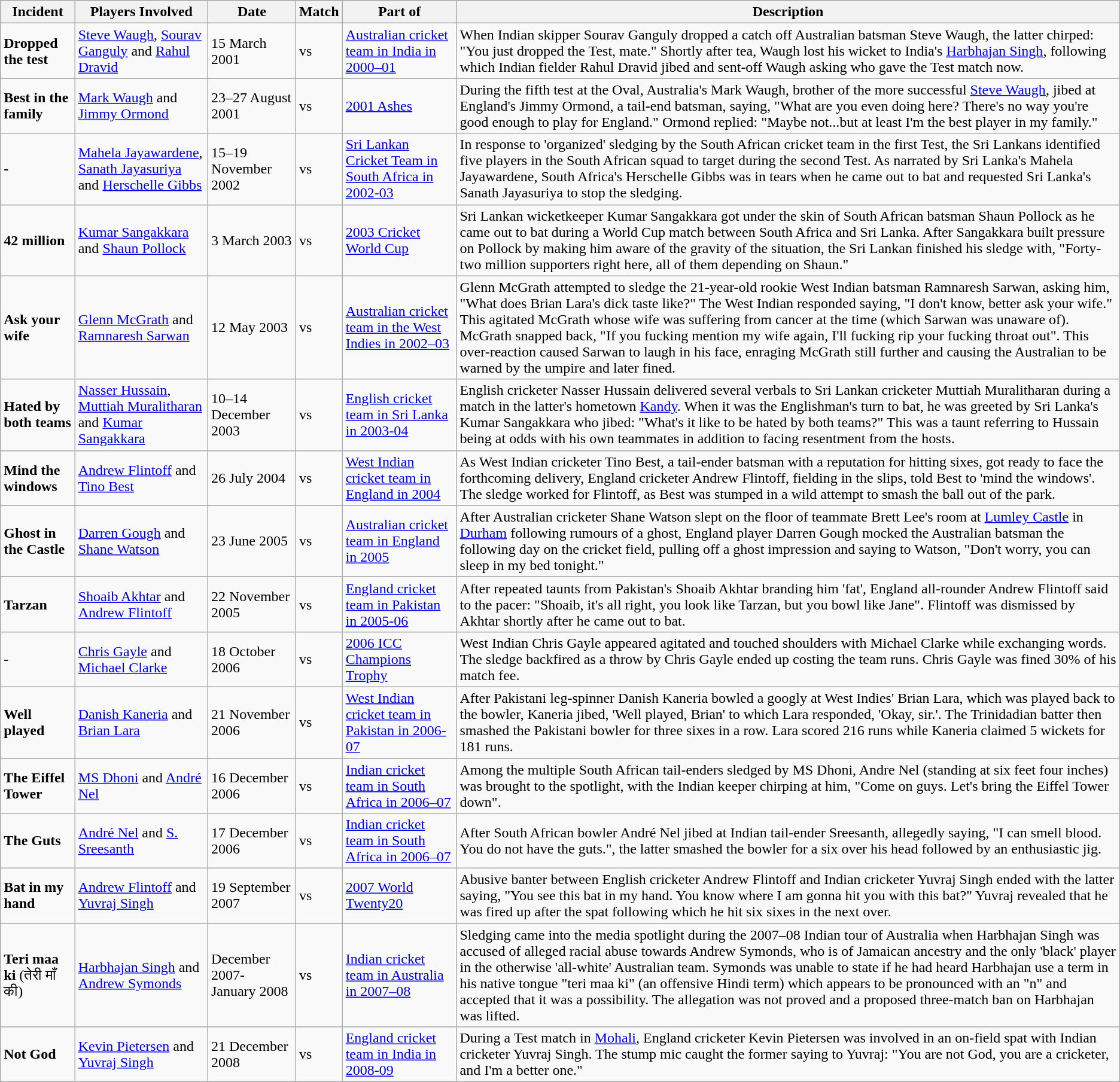<table class="wikitable mw-collapsible mw-collapsed">
<tr>
<th>Incident</th>
<th>Players Involved</th>
<th>Date</th>
<th>Match</th>
<th>Part of</th>
<th>Description</th>
</tr>
<tr>
<td><strong>Dropped the test</strong></td>
<td><a href='#'>Steve Waugh</a>, <a href='#'>Sourav Ganguly</a> and <a href='#'>Rahul Dravid</a></td>
<td>15 March 2001</td>
<td> vs </td>
<td><a href='#'>Australian cricket team in India in 2000–01</a></td>
<td>When Indian skipper Sourav Ganguly dropped a catch off Australian batsman Steve Waugh, the latter chirped: "You just dropped the Test, mate." Shortly after tea, Waugh lost his wicket to India's <a href='#'>Harbhajan Singh</a>, following which Indian fielder Rahul Dravid jibed and sent-off Waugh asking who gave the Test match now.</td>
</tr>
<tr>
<td><strong>Best in the family</strong></td>
<td><a href='#'>Mark Waugh</a> and <a href='#'>Jimmy Ormond</a></td>
<td>23–27 August 2001</td>
<td> vs </td>
<td><a href='#'>2001 Ashes</a></td>
<td>During the fifth test at the Oval, Australia's Mark Waugh, brother of the more successful <a href='#'>Steve Waugh</a>, jibed at England's Jimmy Ormond, a tail-end batsman, saying, "What are you even doing here? There's no way you're good enough to play for England." Ormond replied: "Maybe not...but at least I'm the best player in my family."</td>
</tr>
<tr>
<td><strong>-</strong></td>
<td><a href='#'>Mahela Jayawardene</a>, <a href='#'>Sanath Jayasuriya</a> and <a href='#'>Herschelle Gibbs</a></td>
<td>15–19 November 2002</td>
<td> vs </td>
<td><a href='#'>Sri Lankan Cricket Team in South Africa in 2002-03</a></td>
<td>In response to 'organized' sledging by the South African cricket team in the first Test, the Sri Lankans identified five players in the South African squad to target during the second Test. As narrated by Sri Lanka's Mahela Jayawardene, South Africa's Herschelle Gibbs was in tears when he came out to bat and requested Sri Lanka's Sanath Jayasuriya to stop the sledging.</td>
</tr>
<tr>
<td><strong>42 million</strong></td>
<td><a href='#'>Kumar Sangakkara</a> and <a href='#'>Shaun Pollock</a></td>
<td>3 March 2003</td>
<td> vs </td>
<td><a href='#'>2003 Cricket World Cup</a></td>
<td>Sri Lankan wicketkeeper Kumar Sangakkara got under the skin of South African batsman Shaun Pollock as he came out to bat during a World Cup match between South Africa and Sri Lanka. After Sangakkara built pressure on Pollock by making him aware of the gravity of the situation, the Sri Lankan finished his sledge with, "Forty-two million supporters right here, all of them depending on Shaun."</td>
</tr>
<tr>
<td><strong>Ask your wife</strong></td>
<td><a href='#'>Glenn McGrath</a> and <a href='#'>Ramnaresh Sarwan</a></td>
<td>12 May 2003</td>
<td> vs </td>
<td><a href='#'>Australian cricket team in the West Indies in 2002–03</a></td>
<td>Glenn McGrath attempted to sledge the 21-year-old rookie West Indian batsman Ramnaresh Sarwan, asking him, "What does Brian Lara's dick taste like?" The West Indian responded saying, "I don't know, better ask your wife." This agitated McGrath whose wife was suffering from cancer at the time (which Sarwan was unaware of). McGrath snapped back, "If you fucking mention my wife again, I'll fucking rip your fucking throat out". This over-reaction caused Sarwan to laugh in his face, enraging McGrath still further and causing the Australian to be warned by the umpire and later fined.</td>
</tr>
<tr>
<td><strong>Hated by both teams</strong></td>
<td><a href='#'>Nasser Hussain</a>, <a href='#'>Muttiah Muralitharan</a> and <a href='#'>Kumar Sangakkara</a></td>
<td>10–14 December 2003</td>
<td> vs </td>
<td><a href='#'>English cricket team in Sri Lanka in 2003-04</a></td>
<td>English cricketer Nasser Hussain delivered several verbals to Sri Lankan cricketer Muttiah Muralitharan during a match in the latter's hometown <a href='#'>Kandy</a>. When it was the Englishman's turn to bat, he was greeted by Sri Lanka's Kumar Sangakkara who jibed: "What's it like to be hated by both teams?" This was a taunt referring to Hussain being at odds with his own teammates in addition to facing resentment from the hosts.</td>
</tr>
<tr>
<td><strong>Mind the windows</strong></td>
<td><a href='#'>Andrew Flintoff</a> and <a href='#'>Tino Best</a></td>
<td>26 July 2004</td>
<td> vs </td>
<td><a href='#'>West Indian cricket team in England in 2004</a></td>
<td>As West Indian cricketer Tino Best, a tail-ender batsman with a reputation for hitting sixes, got ready to face the forthcoming delivery, England cricketer Andrew Flintoff, fielding in the slips, told Best to 'mind the windows'. The sledge worked for Flintoff, as Best was stumped in a wild attempt to smash the ball out of the park.</td>
</tr>
<tr>
<td><strong>Ghost in the Castle</strong></td>
<td><a href='#'>Darren Gough</a> and <a href='#'>Shane Watson</a></td>
<td>23 June 2005</td>
<td> vs </td>
<td><a href='#'>Australian cricket team in England in 2005</a></td>
<td>After Australian cricketer Shane Watson slept on the floor of teammate Brett Lee's room at <a href='#'>Lumley Castle</a> in <a href='#'>Durham</a> following rumours of a ghost, England player Darren Gough mocked the Australian batsman the following day on the cricket field, pulling off a ghost impression and saying to Watson, "Don't worry, you can sleep in my bed tonight."</td>
</tr>
<tr>
<td><strong>Tarzan</strong></td>
<td><a href='#'>Shoaib Akhtar</a> and <a href='#'>Andrew Flintoff</a></td>
<td>22 November 2005</td>
<td> vs </td>
<td><a href='#'>England cricket team in Pakistan in 2005-06</a></td>
<td>After repeated taunts from Pakistan's Shoaib Akhtar branding him 'fat', England all-rounder Andrew Flintoff said to the pacer: "Shoaib, it's all right, you look like Tarzan, but you bowl like Jane". Flintoff was dismissed by Akhtar shortly after he came out to bat.</td>
</tr>
<tr>
<td>-</td>
<td><a href='#'>Chris Gayle</a> and <a href='#'>Michael Clarke</a></td>
<td>18 October 2006</td>
<td> vs </td>
<td><a href='#'>2006 ICC Champions Trophy</a></td>
<td>West Indian Chris Gayle appeared agitated and touched shoulders with Michael Clarke while exchanging words. The sledge backfired as a throw by Chris Gayle ended up costing the team runs. Chris Gayle was fined 30% of his match fee.</td>
</tr>
<tr>
<td><strong>Well played</strong></td>
<td><a href='#'>Danish Kaneria</a> and <a href='#'>Brian Lara</a></td>
<td>21 November 2006</td>
<td> vs </td>
<td><a href='#'>West Indian cricket team in Pakistan in 2006-07</a></td>
<td>After Pakistani leg-spinner Danish Kaneria bowled a googly at West Indies' Brian Lara, which was played back to the bowler, Kaneria jibed, 'Well played, Brian' to which Lara responded, 'Okay, sir.'.  The Trinidadian batter then smashed the Pakistani bowler for three sixes in a row. Lara scored 216 runs while Kaneria claimed 5 wickets for 181 runs.</td>
</tr>
<tr>
<td><strong>The Eiffel Tower</strong></td>
<td><a href='#'>MS Dhoni</a> and <a href='#'>André Nel</a></td>
<td>16 December 2006</td>
<td> vs </td>
<td><a href='#'>Indian cricket team in South Africa in 2006–07</a></td>
<td>Among the multiple South African tail-enders sledged by MS Dhoni, Andre Nel (standing at six feet four inches) was brought to the spotlight, with the Indian keeper chirping at him, "Come on guys. Let's bring the Eiffel Tower down".</td>
</tr>
<tr>
<td><strong>The Guts</strong></td>
<td><a href='#'>André Nel</a> and <a href='#'>S. Sreesanth</a></td>
<td>17 December 2006</td>
<td> vs </td>
<td><a href='#'>Indian cricket team in South Africa in 2006–07</a></td>
<td>After South African bowler André Nel jibed at Indian tail-ender Sreesanth, allegedly saying, "I can smell blood. You do not have the guts.", the latter smashed the bowler for a six over his head followed by an enthusiastic jig.</td>
</tr>
<tr>
<td><strong>Bat in my hand</strong></td>
<td><a href='#'>Andrew Flintoff</a> and <a href='#'>Yuvraj Singh</a></td>
<td>19 September 2007</td>
<td> vs  </td>
<td><a href='#'>2007 World Twenty20</a></td>
<td>Abusive banter between English cricketer Andrew Flintoff and Indian cricketer Yuvraj Singh ended with the latter saying, "You see this bat in my hand. You know where I am gonna hit you with this bat?" Yuvraj revealed that he was fired up after the spat following which he hit six sixes in the next over.</td>
</tr>
<tr>
<td><strong>Teri maa ki</strong> (तेरी माँ की)</td>
<td><a href='#'>Harbhajan Singh</a> and <a href='#'>Andrew Symonds</a></td>
<td>December 2007- January 2008</td>
<td> vs </td>
<td><a href='#'>Indian cricket team in Australia in 2007–08</a></td>
<td>Sledging came into the media spotlight during the 2007–08 Indian tour of Australia when Harbhajan Singh was accused of alleged racial abuse towards Andrew Symonds, who is of Jamaican ancestry and the only 'black' player in the otherwise 'all-white' Australian team. Symonds was unable to state if he had heard Harbhajan use a term in his native tongue "teri maa ki" (an offensive Hindi term) which appears to be pronounced with an "n" and accepted that it was a possibility. The allegation was not proved and a proposed three-match ban on Harbhajan was lifted.</td>
</tr>
<tr>
<td><strong>Not God</strong></td>
<td><a href='#'>Kevin Pietersen</a> and <a href='#'>Yuvraj Singh</a></td>
<td>21 December 2008</td>
<td> vs </td>
<td><a href='#'>England cricket team in India in 2008-09</a></td>
<td>During a Test match in <a href='#'>Mohali</a>, England cricketer Kevin Pietersen was involved in an on-field spat with Indian cricketer Yuvraj Singh. The stump mic caught the former saying to Yuvraj: "You are not God, you are a cricketer, and I'm a better one."</td>
</tr>
</table>
